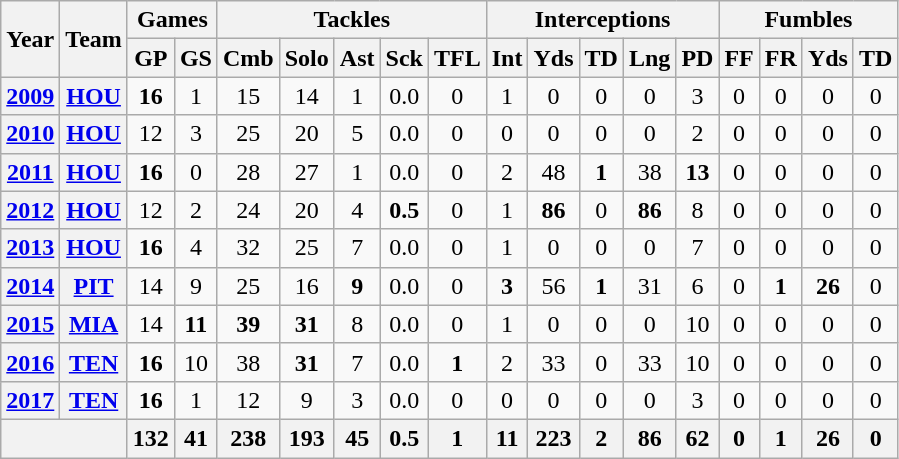<table class="wikitable" style="text-align:center">
<tr>
<th rowspan="2">Year</th>
<th rowspan="2">Team</th>
<th colspan="2">Games</th>
<th colspan="5">Tackles</th>
<th colspan="5">Interceptions</th>
<th colspan="4">Fumbles</th>
</tr>
<tr>
<th>GP</th>
<th>GS</th>
<th>Cmb</th>
<th>Solo</th>
<th>Ast</th>
<th>Sck</th>
<th>TFL</th>
<th>Int</th>
<th>Yds</th>
<th>TD</th>
<th>Lng</th>
<th>PD</th>
<th>FF</th>
<th>FR</th>
<th>Yds</th>
<th>TD</th>
</tr>
<tr>
<th><a href='#'>2009</a></th>
<th><a href='#'>HOU</a></th>
<td><strong>16</strong></td>
<td>1</td>
<td>15</td>
<td>14</td>
<td>1</td>
<td>0.0</td>
<td>0</td>
<td>1</td>
<td>0</td>
<td>0</td>
<td>0</td>
<td>3</td>
<td>0</td>
<td>0</td>
<td>0</td>
<td>0</td>
</tr>
<tr>
<th><a href='#'>2010</a></th>
<th><a href='#'>HOU</a></th>
<td>12</td>
<td>3</td>
<td>25</td>
<td>20</td>
<td>5</td>
<td>0.0</td>
<td>0</td>
<td>0</td>
<td>0</td>
<td>0</td>
<td>0</td>
<td>2</td>
<td>0</td>
<td>0</td>
<td>0</td>
<td>0</td>
</tr>
<tr>
<th><a href='#'>2011</a></th>
<th><a href='#'>HOU</a></th>
<td><strong>16</strong></td>
<td>0</td>
<td>28</td>
<td>27</td>
<td>1</td>
<td>0.0</td>
<td>0</td>
<td>2</td>
<td>48</td>
<td><strong>1</strong></td>
<td>38</td>
<td><strong>13</strong></td>
<td>0</td>
<td>0</td>
<td>0</td>
<td>0</td>
</tr>
<tr>
<th><a href='#'>2012</a></th>
<th><a href='#'>HOU</a></th>
<td>12</td>
<td>2</td>
<td>24</td>
<td>20</td>
<td>4</td>
<td><strong>0.5</strong></td>
<td>0</td>
<td>1</td>
<td><strong>86</strong></td>
<td>0</td>
<td><strong>86</strong></td>
<td>8</td>
<td>0</td>
<td>0</td>
<td>0</td>
<td>0</td>
</tr>
<tr>
<th><a href='#'>2013</a></th>
<th><a href='#'>HOU</a></th>
<td><strong>16</strong></td>
<td>4</td>
<td>32</td>
<td>25</td>
<td>7</td>
<td>0.0</td>
<td>0</td>
<td>1</td>
<td>0</td>
<td>0</td>
<td>0</td>
<td>7</td>
<td>0</td>
<td>0</td>
<td>0</td>
<td>0</td>
</tr>
<tr>
<th><a href='#'>2014</a></th>
<th><a href='#'>PIT</a></th>
<td>14</td>
<td>9</td>
<td>25</td>
<td>16</td>
<td><strong>9</strong></td>
<td>0.0</td>
<td>0</td>
<td><strong>3</strong></td>
<td>56</td>
<td><strong>1</strong></td>
<td>31</td>
<td>6</td>
<td>0</td>
<td><strong>1</strong></td>
<td><strong>26</strong></td>
<td>0</td>
</tr>
<tr>
<th><a href='#'>2015</a></th>
<th><a href='#'>MIA</a></th>
<td>14</td>
<td><strong>11</strong></td>
<td><strong>39</strong></td>
<td><strong>31</strong></td>
<td>8</td>
<td>0.0</td>
<td>0</td>
<td>1</td>
<td>0</td>
<td>0</td>
<td>0</td>
<td>10</td>
<td>0</td>
<td>0</td>
<td>0</td>
<td>0</td>
</tr>
<tr>
<th><a href='#'>2016</a></th>
<th><a href='#'>TEN</a></th>
<td><strong>16</strong></td>
<td>10</td>
<td>38</td>
<td><strong>31</strong></td>
<td>7</td>
<td>0.0</td>
<td><strong>1</strong></td>
<td>2</td>
<td>33</td>
<td>0</td>
<td>33</td>
<td>10</td>
<td>0</td>
<td>0</td>
<td>0</td>
<td>0</td>
</tr>
<tr>
<th><a href='#'>2017</a></th>
<th><a href='#'>TEN</a></th>
<td><strong>16</strong></td>
<td>1</td>
<td>12</td>
<td>9</td>
<td>3</td>
<td>0.0</td>
<td>0</td>
<td>0</td>
<td>0</td>
<td>0</td>
<td>0</td>
<td>3</td>
<td>0</td>
<td>0</td>
<td>0</td>
<td>0</td>
</tr>
<tr>
<th colspan="2"></th>
<th>132</th>
<th>41</th>
<th>238</th>
<th>193</th>
<th>45</th>
<th>0.5</th>
<th>1</th>
<th>11</th>
<th>223</th>
<th>2</th>
<th>86</th>
<th>62</th>
<th>0</th>
<th>1</th>
<th>26</th>
<th>0</th>
</tr>
</table>
